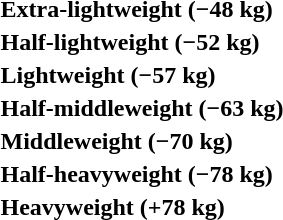<table>
<tr>
<th rowspan=2 style="text-align:left;">Extra-lightweight (−48 kg)</th>
<td rowspan=2></td>
<td rowspan=2></td>
<td></td>
</tr>
<tr>
<td></td>
</tr>
<tr>
<th rowspan=2 style="text-align:left;">Half-lightweight (−52 kg)</th>
<td rowspan=2></td>
<td rowspan=2></td>
<td></td>
</tr>
<tr>
<td></td>
</tr>
<tr>
<th rowspan=2 style="text-align:left;">Lightweight (−57 kg)</th>
<td rowspan=2></td>
<td rowspan=2></td>
<td></td>
</tr>
<tr>
<td></td>
</tr>
<tr>
<th rowspan=2 style="text-align:left;">Half-middleweight (−63 kg)</th>
<td rowspan=2></td>
<td rowspan=2></td>
<td></td>
</tr>
<tr>
<td></td>
</tr>
<tr>
<th rowspan=2 style="text-align:left;">Middleweight (−70 kg)</th>
<td rowspan=2></td>
<td rowspan=2></td>
<td></td>
</tr>
<tr>
<td></td>
</tr>
<tr>
<th rowspan=2 style="text-align:left;">Half-heavyweight (−78 kg)</th>
<td rowspan=2></td>
<td rowspan=2></td>
<td></td>
</tr>
<tr>
<td></td>
</tr>
<tr>
<th rowspan=2 style="text-align:left;">Heavyweight (+78 kg)</th>
<td rowspan=2></td>
<td rowspan=2></td>
<td></td>
</tr>
<tr>
<td></td>
</tr>
</table>
